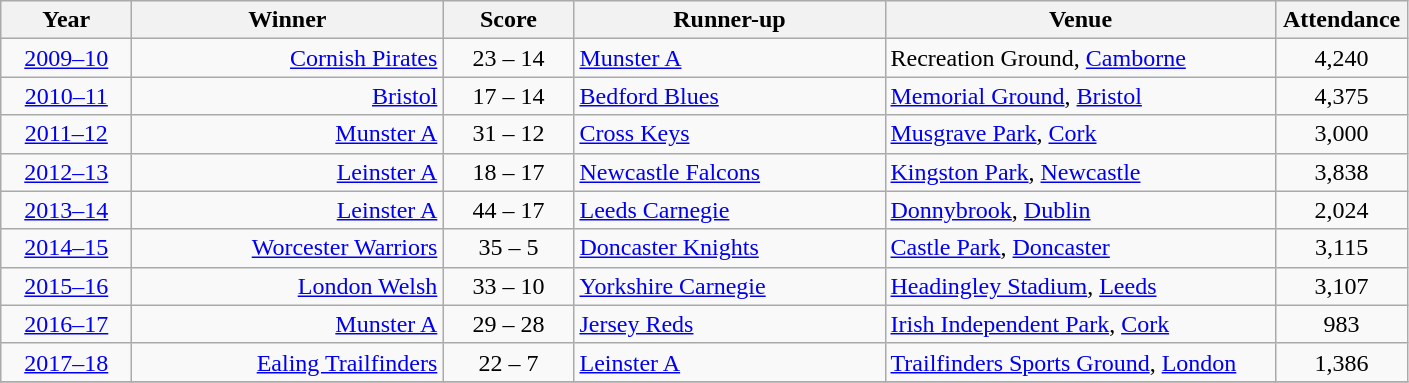<table class="wikitable">
<tr>
<th style="width:60pt;">Year</th>
<th style="width:150pt;">Winner</th>
<th style="width:60pt;">Score</th>
<th style="width:150pt;">Runner-up</th>
<th style="width:190pt;">Venue</th>
<th style="width:60pt;">Attendance</th>
</tr>
<tr>
<td align=center><a href='#'>2009–10</a></td>
<td align=right><a href='#'>Cornish Pirates</a> </td>
<td align=center>23 – 14</td>
<td> <a href='#'>Munster A</a></td>
<td>Recreation Ground, <a href='#'>Camborne</a></td>
<td align=center>4,240</td>
</tr>
<tr>
<td align=center><a href='#'>2010–11</a></td>
<td align=right><a href='#'>Bristol</a> </td>
<td align=center>17 – 14</td>
<td> <a href='#'>Bedford Blues</a></td>
<td><a href='#'>Memorial Ground</a>, <a href='#'>Bristol</a></td>
<td align=center>4,375</td>
</tr>
<tr>
<td align=center><a href='#'>2011–12</a></td>
<td align=right><a href='#'>Munster A</a> </td>
<td align=center>31 – 12</td>
<td> <a href='#'>Cross Keys</a></td>
<td><a href='#'>Musgrave Park</a>, <a href='#'>Cork</a></td>
<td align=center>3,000</td>
</tr>
<tr>
<td align=center><a href='#'>2012–13</a></td>
<td align=right><a href='#'>Leinster A</a> </td>
<td align=center>18 – 17</td>
<td> <a href='#'>Newcastle Falcons</a></td>
<td><a href='#'>Kingston Park</a>, <a href='#'>Newcastle</a></td>
<td align=center>3,838</td>
</tr>
<tr>
<td align=center><a href='#'>2013–14</a></td>
<td align=right><a href='#'>Leinster A</a> </td>
<td align=center>44 – 17</td>
<td> <a href='#'>Leeds Carnegie</a></td>
<td><a href='#'>Donnybrook</a>, <a href='#'>Dublin</a></td>
<td align=center>2,024</td>
</tr>
<tr>
<td align=center><a href='#'>2014–15</a></td>
<td align=right><a href='#'>Worcester Warriors</a> </td>
<td align=center>35 – 5</td>
<td> <a href='#'>Doncaster Knights</a></td>
<td><a href='#'>Castle Park</a>, <a href='#'>Doncaster</a></td>
<td align=center>3,115</td>
</tr>
<tr>
<td align=center><a href='#'>2015–16</a></td>
<td align=right><a href='#'>London Welsh</a> </td>
<td align=center>33 – 10</td>
<td> <a href='#'>Yorkshire Carnegie</a></td>
<td><a href='#'>Headingley Stadium</a>, <a href='#'>Leeds</a></td>
<td align=center>3,107</td>
</tr>
<tr>
<td align=center><a href='#'>2016–17</a></td>
<td align=right><a href='#'>Munster A</a> </td>
<td align=center>29 – 28</td>
<td> <a href='#'>Jersey Reds</a></td>
<td><a href='#'>Irish Independent Park</a>, <a href='#'>Cork</a></td>
<td align=center>983</td>
</tr>
<tr>
<td align=center><a href='#'>2017–18</a></td>
<td align=right><a href='#'>Ealing Trailfinders</a> </td>
<td align=center>22 – 7</td>
<td> <a href='#'>Leinster A</a></td>
<td><a href='#'>Trailfinders Sports Ground</a>, <a href='#'>London</a></td>
<td align=center>1,386</td>
</tr>
<tr>
</tr>
</table>
